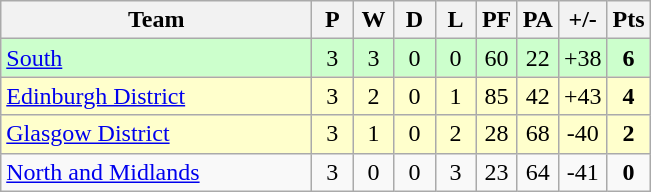<table class="wikitable" style="text-align: center;">
<tr>
<th width="200">Team</th>
<th width="20">P</th>
<th width="20">W</th>
<th width="20">D</th>
<th width="20">L</th>
<th width="20">PF</th>
<th width="20">PA</th>
<th width="25">+/-</th>
<th width="20">Pts</th>
</tr>
<tr bgcolor="#ccffcc">
<td align="left"><a href='#'>South</a></td>
<td>3</td>
<td>3</td>
<td>0</td>
<td>0</td>
<td>60</td>
<td>22</td>
<td>+38</td>
<td><strong>6</strong></td>
</tr>
<tr bgcolor="#ffffcc">
<td align="left"><a href='#'>Edinburgh District</a></td>
<td>3</td>
<td>2</td>
<td>0</td>
<td>1</td>
<td>85</td>
<td>42</td>
<td>+43</td>
<td><strong>4</strong></td>
</tr>
<tr bgcolor="#ffffcc">
<td align="left"><a href='#'>Glasgow District</a></td>
<td>3</td>
<td>1</td>
<td>0</td>
<td>2</td>
<td>28</td>
<td>68</td>
<td>-40</td>
<td><strong>2</strong></td>
</tr>
<tr>
<td align="left"><a href='#'>North and Midlands</a></td>
<td>3</td>
<td>0</td>
<td>0</td>
<td>3</td>
<td>23</td>
<td>64</td>
<td>-41</td>
<td><strong>0</strong></td>
</tr>
</table>
